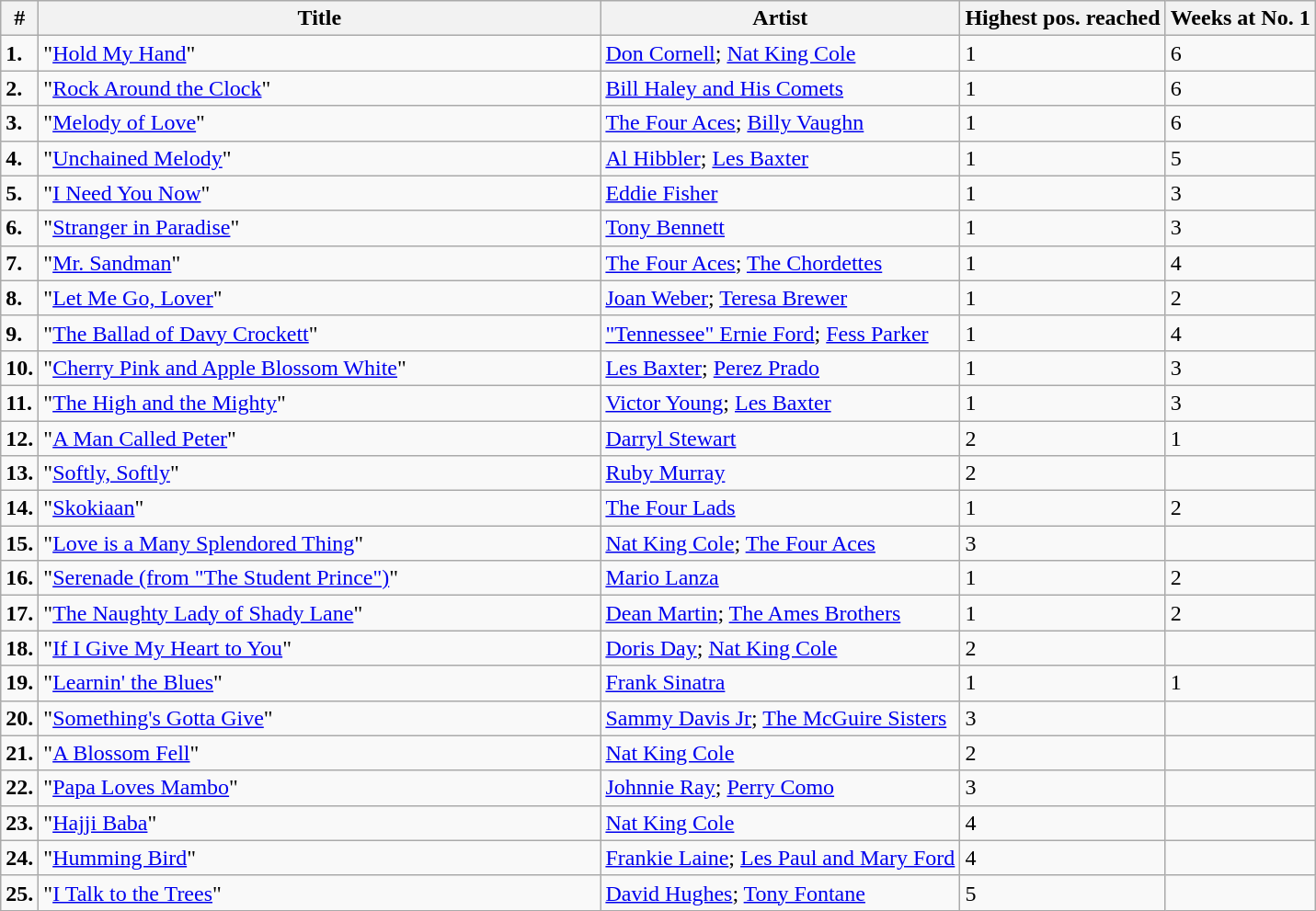<table class="wikitable sortable">
<tr>
<th>#</th>
<th width="400">Title</th>
<th>Artist</th>
<th>Highest pos. reached</th>
<th>Weeks at No. 1</th>
</tr>
<tr>
<td><strong>1.</strong></td>
<td>"<a href='#'>Hold My Hand</a>"</td>
<td><a href='#'>Don Cornell</a>; <a href='#'>Nat King Cole</a></td>
<td>1</td>
<td>6</td>
</tr>
<tr>
<td><strong>2.</strong></td>
<td>"<a href='#'>Rock Around the Clock</a>"</td>
<td><a href='#'>Bill Haley and His Comets</a></td>
<td>1</td>
<td>6</td>
</tr>
<tr>
<td><strong>3.</strong></td>
<td>"<a href='#'>Melody of Love</a>"</td>
<td><a href='#'>The Four Aces</a>; <a href='#'>Billy Vaughn</a></td>
<td>1</td>
<td>6</td>
</tr>
<tr>
<td><strong>4.</strong></td>
<td>"<a href='#'>Unchained Melody</a>"</td>
<td><a href='#'>Al Hibbler</a>; <a href='#'>Les Baxter</a></td>
<td>1</td>
<td>5</td>
</tr>
<tr>
<td><strong>5.</strong></td>
<td>"<a href='#'>I Need You Now</a>"</td>
<td><a href='#'>Eddie Fisher</a></td>
<td>1</td>
<td>3</td>
</tr>
<tr>
<td><strong>6.</strong></td>
<td>"<a href='#'>Stranger in Paradise</a>"</td>
<td><a href='#'>Tony Bennett</a></td>
<td>1</td>
<td>3</td>
</tr>
<tr>
<td><strong>7.</strong></td>
<td>"<a href='#'>Mr. Sandman</a>"</td>
<td><a href='#'>The Four Aces</a>; <a href='#'>The Chordettes</a></td>
<td>1</td>
<td>4</td>
</tr>
<tr>
<td><strong>8.</strong></td>
<td>"<a href='#'>Let Me Go, Lover</a>"</td>
<td><a href='#'>Joan Weber</a>; <a href='#'>Teresa Brewer</a></td>
<td>1</td>
<td>2</td>
</tr>
<tr>
<td><strong>9.</strong></td>
<td>"<a href='#'>The Ballad of Davy Crockett</a>"</td>
<td><a href='#'>"Tennessee" Ernie Ford</a>; <a href='#'>Fess Parker</a></td>
<td>1</td>
<td>4</td>
</tr>
<tr>
<td><strong>10.</strong></td>
<td>"<a href='#'>Cherry Pink and Apple Blossom White</a>"</td>
<td><a href='#'>Les Baxter</a>; <a href='#'>Perez Prado</a></td>
<td>1</td>
<td>3</td>
</tr>
<tr>
<td><strong>11.</strong></td>
<td>"<a href='#'>The High and the Mighty</a>"</td>
<td><a href='#'>Victor Young</a>; <a href='#'>Les Baxter</a></td>
<td>1</td>
<td>3</td>
</tr>
<tr>
<td><strong>12.</strong></td>
<td>"<a href='#'>A Man Called Peter</a>"</td>
<td><a href='#'>Darryl Stewart</a></td>
<td>2</td>
<td>1</td>
</tr>
<tr>
<td><strong>13.</strong></td>
<td>"<a href='#'>Softly, Softly</a>"</td>
<td><a href='#'>Ruby Murray</a></td>
<td>2</td>
<td></td>
</tr>
<tr>
<td><strong>14.</strong></td>
<td>"<a href='#'>Skokiaan</a>"</td>
<td><a href='#'>The Four Lads</a></td>
<td>1</td>
<td>2</td>
</tr>
<tr>
<td><strong>15.</strong></td>
<td>"<a href='#'>Love is a Many Splendored Thing</a>"</td>
<td><a href='#'>Nat King Cole</a>; <a href='#'>The Four Aces</a></td>
<td>3</td>
<td></td>
</tr>
<tr>
<td><strong>16.</strong></td>
<td>"<a href='#'>Serenade (from "The Student Prince")</a>"</td>
<td><a href='#'>Mario Lanza</a></td>
<td>1</td>
<td>2</td>
</tr>
<tr>
<td><strong>17.</strong></td>
<td>"<a href='#'>The Naughty Lady of Shady Lane</a>"</td>
<td><a href='#'>Dean Martin</a>; <a href='#'>The Ames Brothers</a></td>
<td>1</td>
<td>2</td>
</tr>
<tr>
<td><strong>18.</strong></td>
<td>"<a href='#'>If I Give My Heart to You</a>"</td>
<td><a href='#'>Doris Day</a>; <a href='#'>Nat King Cole</a></td>
<td>2</td>
<td></td>
</tr>
<tr>
<td><strong>19.</strong></td>
<td>"<a href='#'>Learnin' the Blues</a>"</td>
<td><a href='#'>Frank Sinatra</a></td>
<td>1</td>
<td>1</td>
</tr>
<tr>
<td><strong>20.</strong></td>
<td>"<a href='#'>Something's Gotta Give</a>"</td>
<td><a href='#'>Sammy Davis Jr</a>; <a href='#'>The McGuire Sisters</a></td>
<td>3</td>
<td></td>
</tr>
<tr>
<td><strong>21.</strong></td>
<td>"<a href='#'>A Blossom Fell</a>"</td>
<td><a href='#'>Nat King Cole</a></td>
<td>2</td>
<td></td>
</tr>
<tr>
<td><strong>22.</strong></td>
<td>"<a href='#'>Papa Loves Mambo</a>"</td>
<td><a href='#'>Johnnie Ray</a>; <a href='#'>Perry Como</a></td>
<td>3</td>
<td></td>
</tr>
<tr>
<td><strong>23.</strong></td>
<td>"<a href='#'>Hajji Baba</a>"</td>
<td><a href='#'>Nat King Cole</a></td>
<td>4</td>
<td></td>
</tr>
<tr>
<td><strong>24.</strong></td>
<td>"<a href='#'>Humming Bird</a>"</td>
<td><a href='#'>Frankie Laine</a>; <a href='#'>Les Paul and Mary Ford</a></td>
<td>4</td>
<td></td>
</tr>
<tr>
<td><strong>25.</strong></td>
<td>"<a href='#'>I Talk to the Trees</a>"</td>
<td><a href='#'>David Hughes</a>; <a href='#'>Tony Fontane</a></td>
<td>5</td>
<td></td>
</tr>
</table>
